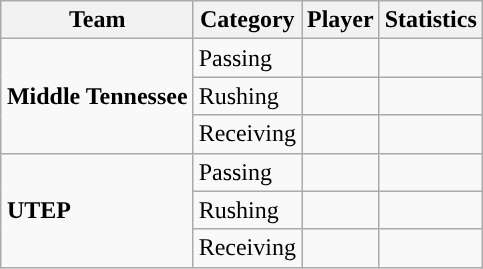<table class="wikitable" style="float: right;">
<tr>
<th>Team</th>
<th>Category</th>
<th>Player</th>
<th>Statistics</th>
</tr>
<tr>
<td rowspan=3><strong>Middle Tennessee</strong></td>
<td>Passing</td>
<td></td>
<td></td>
</tr>
<tr>
<td>Rushing</td>
<td></td>
<td></td>
</tr>
<tr>
<td>Receiving</td>
<td></td>
<td></td>
</tr>
<tr>
<td rowspan=3><strong>UTEP</strong></td>
<td>Passing</td>
<td></td>
<td></td>
</tr>
<tr>
<td>Rushing</td>
<td></td>
<td></td>
</tr>
<tr>
<td>Receiving</td>
<td></td>
<td></td>
</tr>
</table>
